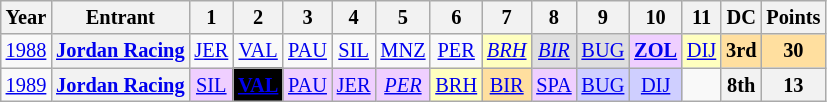<table class="wikitable" style="text-align:center; font-size:85%">
<tr>
<th>Year</th>
<th>Entrant</th>
<th>1</th>
<th>2</th>
<th>3</th>
<th>4</th>
<th>5</th>
<th>6</th>
<th>7</th>
<th>8</th>
<th>9</th>
<th>10</th>
<th>11</th>
<th>DC</th>
<th>Points</th>
</tr>
<tr>
<td><a href='#'>1988</a></td>
<th nowrap><a href='#'>Jordan Racing</a></th>
<td><a href='#'>JER</a></td>
<td><a href='#'>VAL</a></td>
<td><a href='#'>PAU</a></td>
<td><a href='#'>SIL</a></td>
<td><a href='#'>MNZ</a></td>
<td><a href='#'>PER</a></td>
<td style="background:#FFFFBF;"><em><a href='#'>BRH</a></em><br></td>
<td style="background:#DFDFDF;"><em><a href='#'>BIR</a></em><br></td>
<td style="background:#DFDFDF;"><a href='#'>BUG</a><br></td>
<td style="background:#EFCFFF;"><strong><a href='#'>ZOL</a></strong><br></td>
<td style="background:#FFFFBF;"><a href='#'>DIJ</a><br></td>
<td style="background:#FFDF9F;"><strong>3rd</strong></td>
<td style="background:#FFDF9F;"><strong>30</strong></td>
</tr>
<tr>
<td><a href='#'>1989</a></td>
<th nowrap><a href='#'>Jordan Racing</a></th>
<td style="background:#EFCFFF;"><a href='#'>SIL</a><br></td>
<td style="background:#000000; color:white"><strong><a href='#'><span>VAL</span></a></strong><br></td>
<td style="background:#EFCFFF;"><a href='#'>PAU</a><br></td>
<td style="background:#EFCFFF;"><a href='#'>JER</a><br></td>
<td style="background:#EFCFFF;"><em><a href='#'>PER</a></em><br></td>
<td style="background:#FFFFBF;"><a href='#'>BRH</a><br></td>
<td style="background:#FFDF9F;"><a href='#'>BIR</a><br></td>
<td style="background:#EFCFFF;"><a href='#'>SPA</a><br></td>
<td style="background:#CFCFFF;"><a href='#'>BUG</a><br></td>
<td style="background:#CFCFFF;"><a href='#'>DIJ</a><br></td>
<td></td>
<th>8th</th>
<th>13</th>
</tr>
</table>
